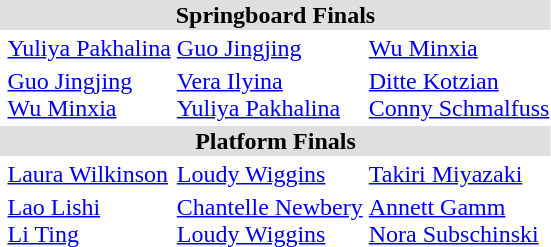<table>
<tr bgcolor="DFDFDF">
<td colspan="4" align="center"><strong>Springboard Finals</strong></td>
</tr>
<tr>
<th scope=row style="text-align:left"></th>
<td><a href='#'>Yuliya Pakhalina</a><br><small></small></td>
<td><a href='#'>Guo Jingjing</a><br><small></small></td>
<td><a href='#'>Wu Minxia</a><br><small></small></td>
</tr>
<tr>
<th scope=row style="text-align:left"></th>
<td><a href='#'>Guo Jingjing</a><br><a href='#'>Wu Minxia</a><br><small></small></td>
<td><a href='#'>Vera Ilyina</a><br><a href='#'>Yuliya Pakhalina</a><br><small></small></td>
<td><a href='#'>Ditte Kotzian</a><br><a href='#'>Conny Schmalfuss</a><br><small></small></td>
</tr>
<tr bgcolor="DFDFDF">
<td colspan="4" align="center"><strong>Platform Finals</strong></td>
</tr>
<tr>
<th scope=row style="text-align:left"></th>
<td><a href='#'>Laura Wilkinson</a><br><small></small></td>
<td><a href='#'>Loudy Wiggins</a><br><small></small></td>
<td><a href='#'>Takiri Miyazaki</a><br><small></small></td>
</tr>
<tr>
<th scope=row style="text-align:left"></th>
<td><a href='#'>Lao Lishi</a><br><a href='#'>Li Ting</a><br><small></small></td>
<td><a href='#'>Chantelle Newbery</a><br><a href='#'>Loudy Wiggins</a><br><small></small></td>
<td><a href='#'>Annett Gamm</a><br><a href='#'>Nora Subschinski</a><br><small></small></td>
</tr>
</table>
